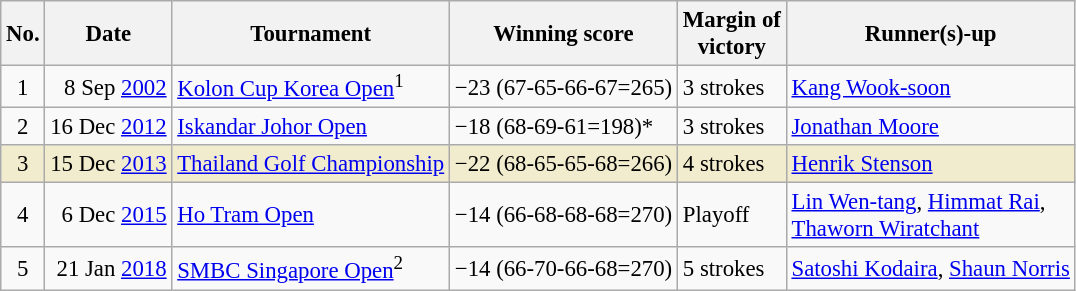<table class="wikitable" style="font-size:95%;">
<tr>
<th>No.</th>
<th>Date</th>
<th>Tournament</th>
<th>Winning score</th>
<th>Margin of<br>victory</th>
<th>Runner(s)-up</th>
</tr>
<tr>
<td align=center>1</td>
<td align=right>8 Sep <a href='#'>2002</a></td>
<td><a href='#'>Kolon Cup Korea Open</a><sup>1</sup></td>
<td>−23 (67-65-66-67=265)</td>
<td>3 strokes</td>
<td> <a href='#'>Kang Wook-soon</a></td>
</tr>
<tr>
<td align=center>2</td>
<td align=right>16 Dec <a href='#'>2012</a></td>
<td><a href='#'>Iskandar Johor Open</a></td>
<td>−18 (68-69-61=198)*</td>
<td>3 strokes</td>
<td> <a href='#'>Jonathan Moore</a></td>
</tr>
<tr style="background:#f2ecce;">
<td align=center>3</td>
<td align=right>15 Dec <a href='#'>2013</a></td>
<td><a href='#'>Thailand Golf Championship</a></td>
<td>−22 (68-65-65-68=266)</td>
<td>4 strokes</td>
<td> <a href='#'>Henrik Stenson</a></td>
</tr>
<tr>
<td align=center>4</td>
<td align=right>6 Dec <a href='#'>2015</a></td>
<td><a href='#'>Ho Tram Open</a></td>
<td>−14 (66-68-68-68=270)</td>
<td>Playoff</td>
<td> <a href='#'>Lin Wen-tang</a>,  <a href='#'>Himmat Rai</a>,<br> <a href='#'>Thaworn Wiratchant</a></td>
</tr>
<tr>
<td align=center>5</td>
<td align=right>21 Jan <a href='#'>2018</a></td>
<td><a href='#'>SMBC Singapore Open</a><sup>2</sup></td>
<td>−14 (66-70-66-68=270)</td>
<td>5 strokes</td>
<td> <a href='#'>Satoshi Kodaira</a>,  <a href='#'>Shaun Norris</a></td>
</tr>
</table>
